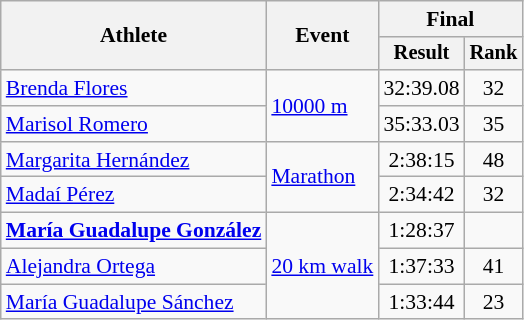<table class="wikitable" style="font-size:90%">
<tr>
<th rowspan="2">Athlete</th>
<th rowspan="2">Event</th>
<th colspan="2">Final</th>
</tr>
<tr style="font-size:95%">
<th>Result</th>
<th>Rank</th>
</tr>
<tr align=center>
<td align=left><a href='#'>Brenda Flores</a></td>
<td align=left rowspan=2><a href='#'>10000 m</a></td>
<td>32:39.08</td>
<td>32</td>
</tr>
<tr align=center>
<td align=left><a href='#'>Marisol Romero</a></td>
<td>35:33.03</td>
<td>35</td>
</tr>
<tr align=center>
<td align=left><a href='#'>Margarita Hernández</a></td>
<td align=left rowspan=2><a href='#'>Marathon</a></td>
<td>2:38:15</td>
<td>48</td>
</tr>
<tr align=center>
<td align=left><a href='#'>Madaí Pérez</a></td>
<td>2:34:42</td>
<td>32</td>
</tr>
<tr align=center>
<td align=left><strong><a href='#'>María Guadalupe González</a></strong></td>
<td align=left rowspan=3><a href='#'>20 km walk</a></td>
<td>1:28:37</td>
<td></td>
</tr>
<tr align=center>
<td align=left><a href='#'>Alejandra Ortega</a></td>
<td>1:37:33</td>
<td>41</td>
</tr>
<tr align=center>
<td align=left><a href='#'>María Guadalupe Sánchez</a></td>
<td>1:33:44</td>
<td>23</td>
</tr>
</table>
